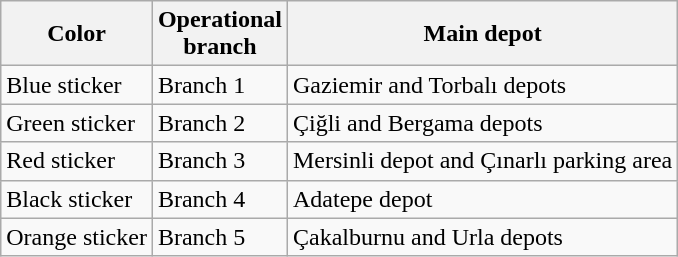<table class="wikitable">
<tr>
<th>Color</th>
<th>Operational <br> branch</th>
<th>Main depot</th>
</tr>
<tr>
<td><div>Blue sticker</div></td>
<td>Branch 1</td>
<td>Gaziemir and Torbalı depots</td>
</tr>
<tr>
<td><div>Green sticker</div></td>
<td>Branch 2</td>
<td>Çiğli and Bergama depots</td>
</tr>
<tr>
<td><div>Red sticker</div></td>
<td>Branch 3</td>
<td>Mersinli depot and Çınarlı parking area</td>
</tr>
<tr>
<td><div>Black sticker</div></td>
<td>Branch 4</td>
<td>Adatepe depot</td>
</tr>
<tr>
<td><div>Orange sticker</div></td>
<td>Branch 5</td>
<td>Çakalburnu and Urla depots</td>
</tr>
</table>
